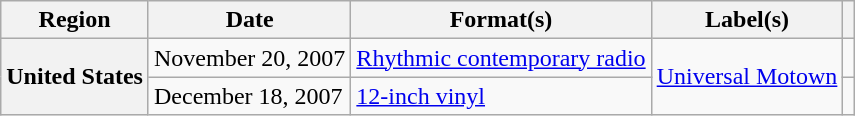<table class="wikitable plainrowheaders">
<tr>
<th scope="col">Region</th>
<th scope="col">Date</th>
<th scope="col">Format(s)</th>
<th scope="col">Label(s)</th>
<th scope="col"></th>
</tr>
<tr>
<th scope="row" rowspan="2">United States</th>
<td>November 20, 2007</td>
<td><a href='#'>Rhythmic contemporary radio</a></td>
<td rowspan="2"><a href='#'>Universal Motown</a></td>
<td></td>
</tr>
<tr>
<td>December 18, 2007</td>
<td><a href='#'>12-inch vinyl</a></td>
<td></td>
</tr>
</table>
